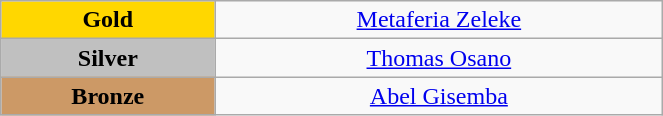<table class="wikitable" style="text-align:center; " width="35%">
<tr>
<td bgcolor="gold"><strong>Gold</strong></td>
<td><a href='#'>Metaferia Zeleke</a><br>  <small><em></em></small></td>
</tr>
<tr>
<td bgcolor="silver"><strong>Silver</strong></td>
<td><a href='#'>Thomas Osano</a><br>  <small><em></em></small></td>
</tr>
<tr>
<td bgcolor="CC9966"><strong>Bronze</strong></td>
<td><a href='#'>Abel Gisemba</a><br>  <small><em></em></small></td>
</tr>
</table>
